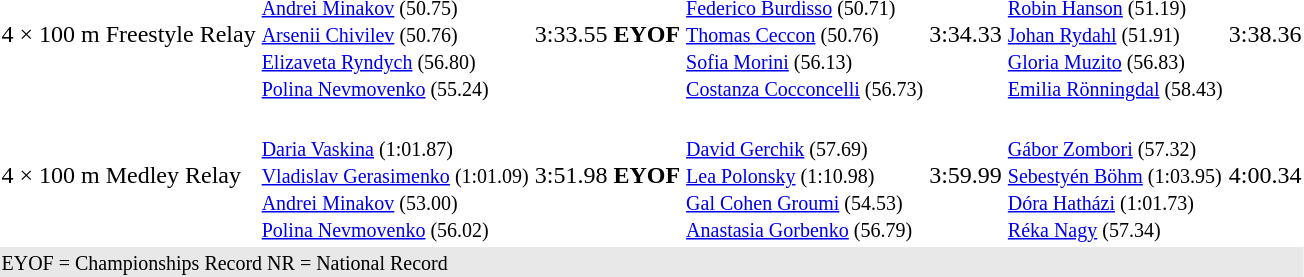<table>
<tr>
<td>4 × 100 m Freestyle Relay </td>
<td><br><small><a href='#'>Andrei Minakov</a> (50.75)<br><a href='#'>Arsenii Chivilev</a> (50.76)<br><a href='#'>Elizaveta Ryndych</a> (56.80)<br><a href='#'>Polina Nevmovenko</a> (55.24)</small></td>
<td>3:33.55 <strong>EYOF</strong></td>
<td><br><small><a href='#'>Federico Burdisso</a> (50.71)<br><a href='#'>Thomas Ceccon</a> (50.76)<br><a href='#'>Sofia Morini</a> (56.13)<br><a href='#'>Costanza Cocconcelli</a> (56.73)</small></td>
<td>3:34.33</td>
<td><br><small><a href='#'>Robin Hanson</a> (51.19)<br><a href='#'>Johan Rydahl</a> (51.91)<br><a href='#'>Gloria Muzito</a> (56.83)<br><a href='#'>Emilia Rönningdal</a> (58.43)</small></td>
<td>3:38.36</td>
</tr>
<tr>
<td>4 × 100 m Medley Relay </td>
<td><br><small><a href='#'>Daria Vaskina</a> (1:01.87)<br><a href='#'>Vladislav Gerasimenko</a> (1:01.09)<br><a href='#'>Andrei Minakov</a> (53.00)<br><a href='#'>Polina Nevmovenko</a> (56.02)</small></td>
<td>3:51.98 <strong>EYOF</strong></td>
<td><br><small><a href='#'>David Gerchik</a> (57.69)<br><a href='#'>Lea Polonsky</a> (1:10.98)<br><a href='#'>Gal Cohen Groumi</a> (54.53)<br><a href='#'>Anastasia Gorbenko</a> (56.79) </small></td>
<td>3:59.99</td>
<td><br><small><a href='#'>Gábor Zombori</a> (57.32)<br><a href='#'>Sebestyén Böhm</a> (1:03.95)<br><a href='#'>Dóra Hatházi</a> (1:01.73)<br><a href='#'>Réka Nagy</a> (57.34) </small></td>
<td>4:00.34</td>
</tr>
<tr bgcolor= e8e8e8>
<td colspan=7><small>EYOF = Championships Record  NR = National Record</small></td>
</tr>
</table>
